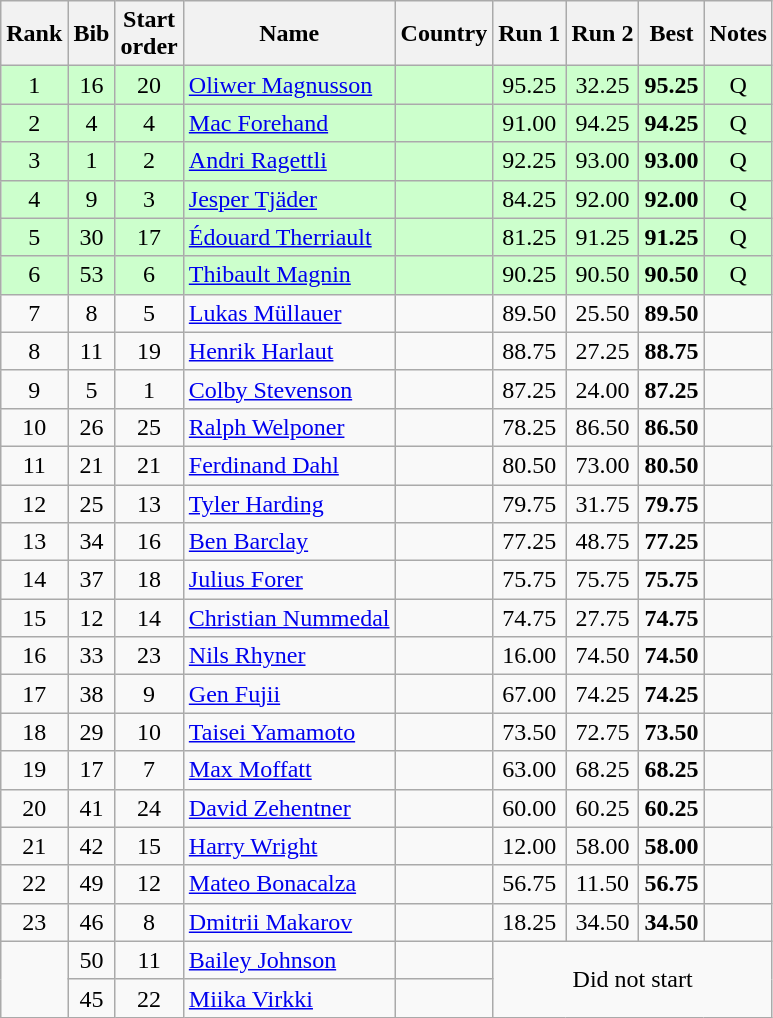<table class="wikitable sortable" style="text-align:center">
<tr>
<th>Rank</th>
<th>Bib</th>
<th>Start<br>order</th>
<th>Name</th>
<th>Country</th>
<th>Run 1</th>
<th>Run 2</th>
<th>Best</th>
<th>Notes</th>
</tr>
<tr bgcolor=ccffcc>
<td>1</td>
<td>16</td>
<td>20</td>
<td align=left><a href='#'>Oliwer Magnusson</a></td>
<td align=left></td>
<td>95.25</td>
<td>32.25</td>
<td><strong>95.25</strong></td>
<td>Q</td>
</tr>
<tr bgcolor=ccffcc>
<td>2</td>
<td>4</td>
<td>4</td>
<td align=left><a href='#'>Mac Forehand</a></td>
<td align=left></td>
<td>91.00</td>
<td>94.25</td>
<td><strong>94.25</strong></td>
<td>Q</td>
</tr>
<tr bgcolor=ccffcc>
<td>3</td>
<td>1</td>
<td>2</td>
<td align=left><a href='#'>Andri Ragettli</a></td>
<td align=left></td>
<td>92.25</td>
<td>93.00</td>
<td><strong>93.00</strong></td>
<td>Q</td>
</tr>
<tr bgcolor=ccffcc>
<td>4</td>
<td>9</td>
<td>3</td>
<td align=left><a href='#'>Jesper Tjäder</a></td>
<td align=left></td>
<td>84.25</td>
<td>92.00</td>
<td><strong>92.00</strong></td>
<td>Q</td>
</tr>
<tr bgcolor=ccffcc>
<td>5</td>
<td>30</td>
<td>17</td>
<td align=left><a href='#'>Édouard Therriault</a></td>
<td align=left></td>
<td>81.25</td>
<td>91.25</td>
<td><strong>91.25</strong></td>
<td>Q</td>
</tr>
<tr bgcolor=ccffcc>
<td>6</td>
<td>53</td>
<td>6</td>
<td align=left><a href='#'>Thibault Magnin</a></td>
<td align=left></td>
<td>90.25</td>
<td>90.50</td>
<td><strong>90.50</strong></td>
<td>Q</td>
</tr>
<tr>
<td>7</td>
<td>8</td>
<td>5</td>
<td align=left><a href='#'>Lukas Müllauer</a></td>
<td align=left></td>
<td>89.50</td>
<td>25.50</td>
<td><strong>89.50</strong></td>
<td></td>
</tr>
<tr>
<td>8</td>
<td>11</td>
<td>19</td>
<td align=left><a href='#'>Henrik Harlaut</a></td>
<td align=left></td>
<td>88.75</td>
<td>27.25</td>
<td><strong>88.75</strong></td>
<td></td>
</tr>
<tr>
<td>9</td>
<td>5</td>
<td>1</td>
<td align=left><a href='#'>Colby Stevenson</a></td>
<td align=left></td>
<td>87.25</td>
<td>24.00</td>
<td><strong>87.25</strong></td>
<td></td>
</tr>
<tr>
<td>10</td>
<td>26</td>
<td>25</td>
<td align=left><a href='#'>Ralph Welponer</a></td>
<td align=left></td>
<td>78.25</td>
<td>86.50</td>
<td><strong>86.50</strong></td>
<td></td>
</tr>
<tr>
<td>11</td>
<td>21</td>
<td>21</td>
<td align=left><a href='#'>Ferdinand Dahl</a></td>
<td align=left></td>
<td>80.50</td>
<td>73.00</td>
<td><strong>80.50</strong></td>
<td></td>
</tr>
<tr>
<td>12</td>
<td>25</td>
<td>13</td>
<td align=left><a href='#'>Tyler Harding</a></td>
<td align=left></td>
<td>79.75</td>
<td>31.75</td>
<td><strong>79.75</strong></td>
<td></td>
</tr>
<tr>
<td>13</td>
<td>34</td>
<td>16</td>
<td align=left><a href='#'>Ben Barclay</a></td>
<td align=left></td>
<td>77.25</td>
<td>48.75</td>
<td><strong>77.25</strong></td>
<td></td>
</tr>
<tr>
<td>14</td>
<td>37</td>
<td>18</td>
<td align=left><a href='#'>Julius Forer</a></td>
<td align=left></td>
<td>75.75</td>
<td>75.75</td>
<td><strong>75.75</strong></td>
<td></td>
</tr>
<tr>
<td>15</td>
<td>12</td>
<td>14</td>
<td align=left><a href='#'>Christian Nummedal</a></td>
<td align=left></td>
<td>74.75</td>
<td>27.75</td>
<td><strong>74.75</strong></td>
<td></td>
</tr>
<tr>
<td>16</td>
<td>33</td>
<td>23</td>
<td align=left><a href='#'>Nils Rhyner</a></td>
<td align=left></td>
<td>16.00</td>
<td>74.50</td>
<td><strong>74.50</strong></td>
<td></td>
</tr>
<tr>
<td>17</td>
<td>38</td>
<td>9</td>
<td align=left><a href='#'>Gen Fujii</a></td>
<td align=left></td>
<td>67.00</td>
<td>74.25</td>
<td><strong>74.25</strong></td>
<td></td>
</tr>
<tr>
<td>18</td>
<td>29</td>
<td>10</td>
<td align=left><a href='#'>Taisei Yamamoto</a></td>
<td align=left></td>
<td>73.50</td>
<td>72.75</td>
<td><strong>73.50</strong></td>
<td></td>
</tr>
<tr>
<td>19</td>
<td>17</td>
<td>7</td>
<td align=left><a href='#'>Max Moffatt</a></td>
<td align=left></td>
<td>63.00</td>
<td>68.25</td>
<td><strong>68.25</strong></td>
<td></td>
</tr>
<tr>
<td>20</td>
<td>41</td>
<td>24</td>
<td align=left><a href='#'>David Zehentner</a></td>
<td align=left></td>
<td>60.00</td>
<td>60.25</td>
<td><strong>60.25</strong></td>
<td></td>
</tr>
<tr>
<td>21</td>
<td>42</td>
<td>15</td>
<td align=left><a href='#'>Harry Wright</a></td>
<td align=left></td>
<td>12.00</td>
<td>58.00</td>
<td><strong>58.00</strong></td>
<td></td>
</tr>
<tr>
<td>22</td>
<td>49</td>
<td>12</td>
<td align=left><a href='#'>Mateo Bonacalza</a></td>
<td align=left></td>
<td>56.75</td>
<td>11.50</td>
<td><strong>56.75</strong></td>
<td></td>
</tr>
<tr>
<td>23</td>
<td>46</td>
<td>8</td>
<td align=left><a href='#'>Dmitrii Makarov</a></td>
<td align=left></td>
<td>18.25</td>
<td>34.50</td>
<td><strong>34.50</strong></td>
<td></td>
</tr>
<tr>
<td rowspan=2></td>
<td>50</td>
<td>11</td>
<td align=left><a href='#'>Bailey Johnson</a></td>
<td align=left></td>
<td rowspan=2 colspan=4>Did not start</td>
</tr>
<tr>
<td>45</td>
<td>22</td>
<td align=left><a href='#'>Miika Virkki</a></td>
<td align=left></td>
</tr>
</table>
